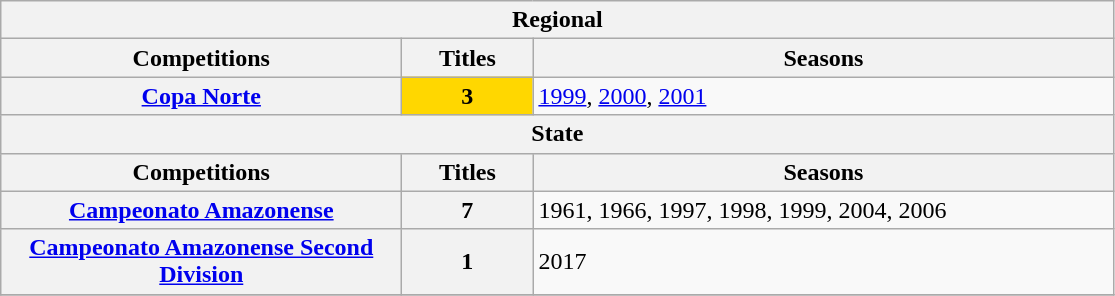<table class="wikitable">
<tr>
<th colspan="3">Regional</th>
</tr>
<tr>
<th style="width:260px">Competitions</th>
<th style="width:80px">Titles</th>
<th style="width:380px">Seasons</th>
</tr>
<tr>
<th style="text-align:center"><a href='#'>Copa Norte</a></th>
<td bgcolor="gold" style="text-align:center"><strong>3</strong></td>
<td align="left"><a href='#'>1999</a>, <a href='#'>2000</a>, <a href='#'>2001</a></td>
</tr>
<tr>
<th colspan="3">State</th>
</tr>
<tr>
<th>Competitions</th>
<th>Titles</th>
<th>Seasons</th>
</tr>
<tr>
<th style="text-align:center"><a href='#'>Campeonato Amazonense</a></th>
<th style="text-align:center"><strong>7</strong></th>
<td align="left">1961, 1966, 1997, 1998, 1999, 2004, 2006</td>
</tr>
<tr>
<th style="text-align:center"><a href='#'>Campeonato Amazonense Second Division</a></th>
<th style="text-align:center"><strong>1</strong></th>
<td align="left">2017</td>
</tr>
<tr>
</tr>
</table>
